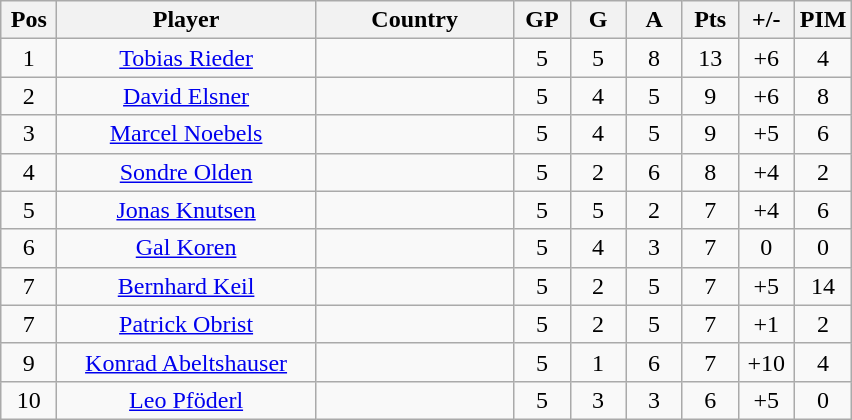<table class="wikitable sortable" style="text-align: center;">
<tr>
<th width=30>Pos</th>
<th width=165>Player</th>
<th width=125>Country</th>
<th width=30>GP</th>
<th width=30>G</th>
<th width=30>A</th>
<th width=30>Pts</th>
<th width=30>+/-</th>
<th width=30>PIM</th>
</tr>
<tr>
<td>1</td>
<td><a href='#'>Tobias Rieder</a></td>
<td></td>
<td>5</td>
<td>5</td>
<td>8</td>
<td>13</td>
<td>+6</td>
<td>4</td>
</tr>
<tr>
<td>2</td>
<td><a href='#'>David Elsner</a></td>
<td></td>
<td>5</td>
<td>4</td>
<td>5</td>
<td>9</td>
<td>+6</td>
<td>8</td>
</tr>
<tr>
<td>3</td>
<td><a href='#'>Marcel Noebels</a></td>
<td></td>
<td>5</td>
<td>4</td>
<td>5</td>
<td>9</td>
<td>+5</td>
<td>6</td>
</tr>
<tr>
<td>4</td>
<td><a href='#'>Sondre Olden</a></td>
<td></td>
<td>5</td>
<td>2</td>
<td>6</td>
<td>8</td>
<td>+4</td>
<td>2</td>
</tr>
<tr>
<td>5</td>
<td><a href='#'>Jonas Knutsen</a></td>
<td></td>
<td>5</td>
<td>5</td>
<td>2</td>
<td>7</td>
<td>+4</td>
<td>6</td>
</tr>
<tr>
<td>6</td>
<td><a href='#'>Gal Koren</a></td>
<td></td>
<td>5</td>
<td>4</td>
<td>3</td>
<td>7</td>
<td>0</td>
<td>0</td>
</tr>
<tr>
<td>7</td>
<td><a href='#'>Bernhard Keil</a></td>
<td></td>
<td>5</td>
<td>2</td>
<td>5</td>
<td>7</td>
<td>+5</td>
<td>14</td>
</tr>
<tr>
<td>7</td>
<td><a href='#'>Patrick Obrist</a></td>
<td></td>
<td>5</td>
<td>2</td>
<td>5</td>
<td>7</td>
<td>+1</td>
<td>2</td>
</tr>
<tr>
<td>9</td>
<td><a href='#'>Konrad Abeltshauser</a></td>
<td></td>
<td>5</td>
<td>1</td>
<td>6</td>
<td>7</td>
<td>+10</td>
<td>4</td>
</tr>
<tr>
<td>10</td>
<td><a href='#'>Leo Pföderl</a></td>
<td></td>
<td>5</td>
<td>3</td>
<td>3</td>
<td>6</td>
<td>+5</td>
<td>0</td>
</tr>
</table>
